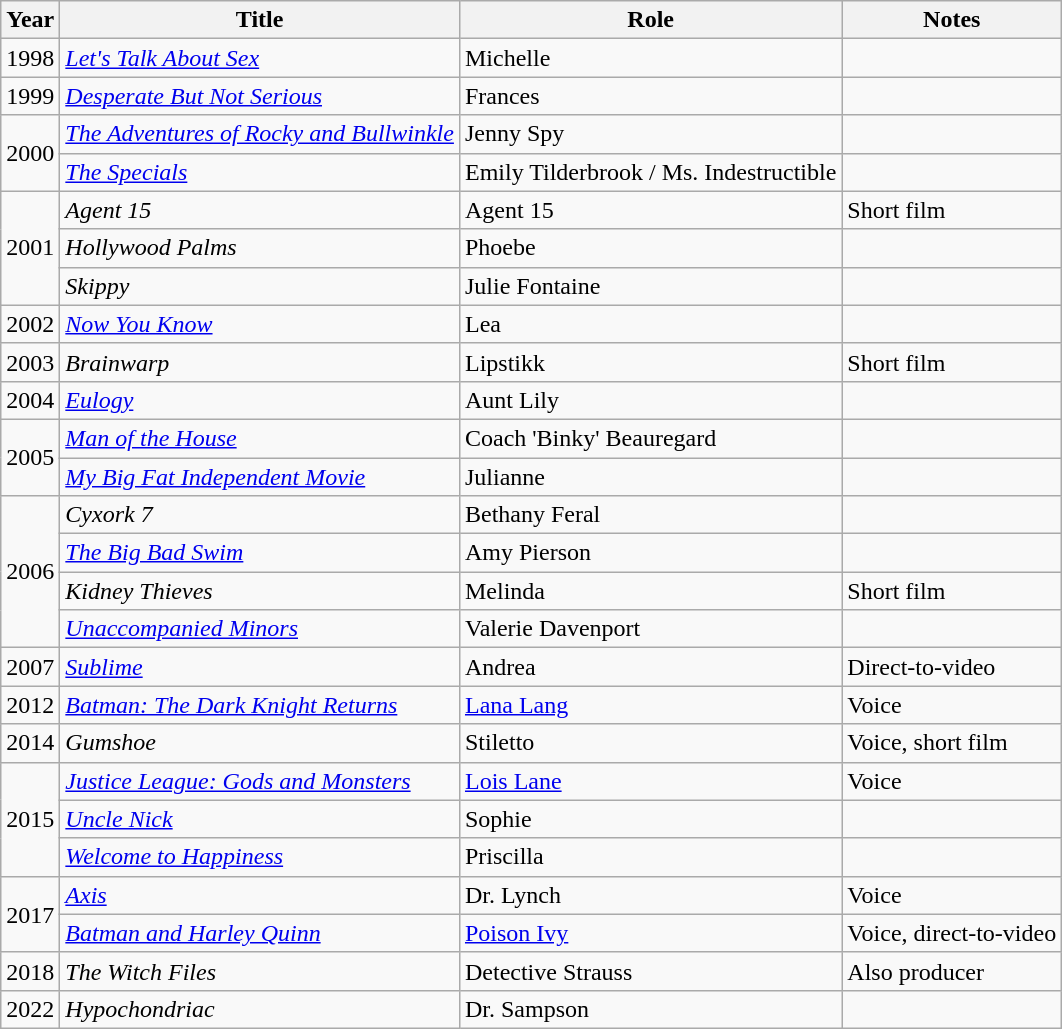<table class="wikitable sortable plainrowheaders" style="width=95%;">
<tr>
<th>Year</th>
<th>Title</th>
<th>Role</th>
<th class="unsortable">Notes</th>
</tr>
<tr>
<td>1998</td>
<td><em><a href='#'>Let's Talk About Sex</a></em></td>
<td>Michelle</td>
<td></td>
</tr>
<tr>
<td>1999</td>
<td><em><a href='#'>Desperate But Not Serious</a></em></td>
<td>Frances</td>
<td></td>
</tr>
<tr>
<td rowspan="2">2000</td>
<td data-sort-value="Adventures of Rocky and Bullwinkle, The"><em><a href='#'>The Adventures of Rocky and Bullwinkle</a></em></td>
<td>Jenny Spy</td>
<td></td>
</tr>
<tr>
<td data-sort-value="Specials, The"><em><a href='#'>The Specials</a></em></td>
<td>Emily Tilderbrook / Ms. Indestructible</td>
<td></td>
</tr>
<tr>
<td rowspan="3">2001</td>
<td><em>Agent 15</em></td>
<td>Agent 15</td>
<td>Short film</td>
</tr>
<tr>
<td><em>Hollywood Palms</em></td>
<td>Phoebe</td>
<td></td>
</tr>
<tr>
<td><em>Skippy</em></td>
<td>Julie Fontaine</td>
<td></td>
</tr>
<tr>
<td>2002</td>
<td><em><a href='#'>Now You Know</a></em></td>
<td>Lea</td>
<td></td>
</tr>
<tr>
<td>2003</td>
<td><em>Brainwarp</em></td>
<td>Lipstikk</td>
<td>Short film</td>
</tr>
<tr>
<td>2004</td>
<td><em><a href='#'>Eulogy</a></em></td>
<td>Aunt Lily</td>
<td></td>
</tr>
<tr>
<td rowspan="2">2005</td>
<td><em><a href='#'>Man of the House</a></em></td>
<td>Coach 'Binky' Beauregard</td>
<td></td>
</tr>
<tr>
<td><em><a href='#'>My Big Fat Independent Movie</a></em></td>
<td>Julianne</td>
<td></td>
</tr>
<tr>
<td rowspan="4">2006</td>
<td><em>Cyxork 7</em></td>
<td>Bethany Feral</td>
<td></td>
</tr>
<tr>
<td data-sort-value="Big Bad Swim, The"><em><a href='#'>The Big Bad Swim</a></em></td>
<td>Amy Pierson</td>
<td></td>
</tr>
<tr>
<td><em>Kidney Thieves</em></td>
<td>Melinda</td>
<td>Short film</td>
</tr>
<tr>
<td><em><a href='#'>Unaccompanied Minors</a></em></td>
<td>Valerie Davenport</td>
<td></td>
</tr>
<tr>
<td>2007</td>
<td><em><a href='#'>Sublime</a></em></td>
<td>Andrea</td>
<td>Direct-to-video</td>
</tr>
<tr>
<td>2012</td>
<td><em><a href='#'>Batman: The Dark Knight Returns</a></em></td>
<td><a href='#'>Lana Lang</a></td>
<td>Voice</td>
</tr>
<tr>
<td>2014</td>
<td><em>Gumshoe</em></td>
<td>Stiletto</td>
<td>Voice, short film</td>
</tr>
<tr>
<td rowspan="3">2015</td>
<td><em><a href='#'>Justice League: Gods and Monsters</a></em></td>
<td><a href='#'>Lois Lane</a></td>
<td>Voice</td>
</tr>
<tr>
<td><em><a href='#'>Uncle Nick</a></em></td>
<td>Sophie</td>
<td></td>
</tr>
<tr>
<td><em><a href='#'>Welcome to Happiness</a></em></td>
<td>Priscilla</td>
<td></td>
</tr>
<tr>
<td rowspan="2">2017</td>
<td><em><a href='#'>Axis</a></em></td>
<td>Dr. Lynch</td>
<td>Voice</td>
</tr>
<tr>
<td><em><a href='#'>Batman and Harley Quinn</a></em></td>
<td><a href='#'>Poison Ivy</a></td>
<td>Voice, direct-to-video</td>
</tr>
<tr>
<td rowspan="1">2018</td>
<td data-sort-value="Witch Files, The"><em>The Witch Files</em></td>
<td>Detective Strauss</td>
<td>Also producer</td>
</tr>
<tr>
<td>2022</td>
<td><em>Hypochondriac</em></td>
<td>Dr. Sampson</td>
<td></td>
</tr>
</table>
